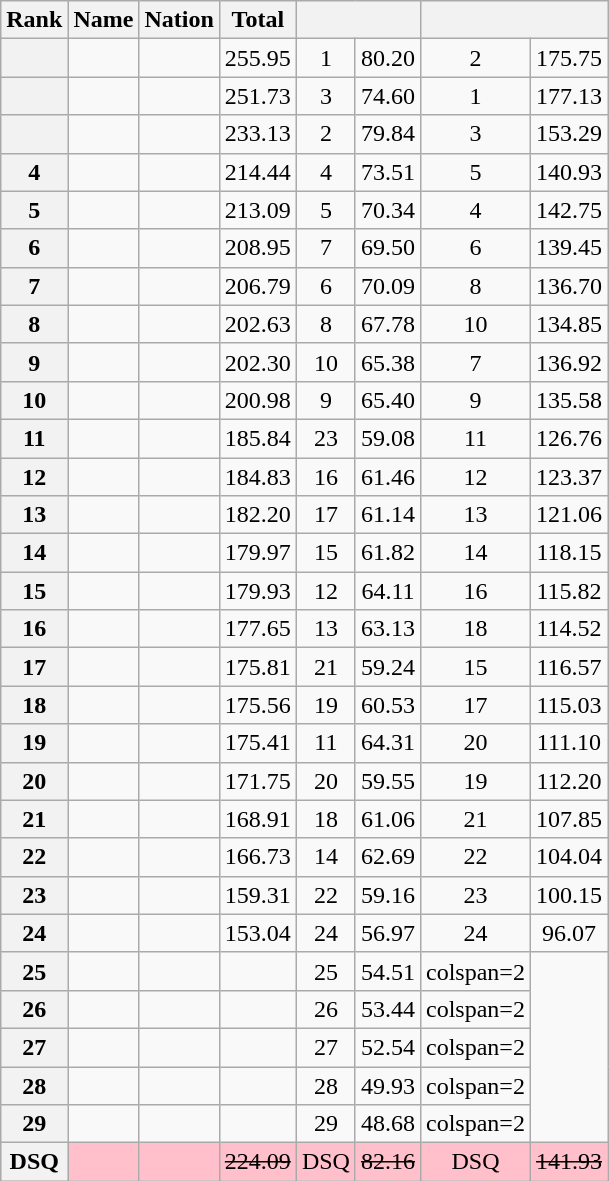<table class="wikitable sortable" style="text-align:center">
<tr>
<th>Rank</th>
<th>Name</th>
<th>Nation</th>
<th>Total</th>
<th colspan=2></th>
<th colspan=2></th>
</tr>
<tr>
<th></th>
<td align="left"></td>
<td align="left"></td>
<td>255.95</td>
<td>1</td>
<td>80.20</td>
<td>2</td>
<td>175.75</td>
</tr>
<tr>
<th></th>
<td align="left"></td>
<td align="left"></td>
<td>251.73</td>
<td>3</td>
<td>74.60</td>
<td>1</td>
<td>177.13</td>
</tr>
<tr>
<th></th>
<td align="left"></td>
<td align="left"></td>
<td>233.13</td>
<td>2</td>
<td>79.84</td>
<td>3</td>
<td>153.29</td>
</tr>
<tr>
<th>4</th>
<td align="left"></td>
<td align="left"></td>
<td>214.44</td>
<td>4</td>
<td>73.51</td>
<td>5</td>
<td>140.93</td>
</tr>
<tr>
<th>5</th>
<td align="left"></td>
<td align="left"></td>
<td>213.09</td>
<td>5</td>
<td>70.34</td>
<td>4</td>
<td>142.75</td>
</tr>
<tr>
<th>6</th>
<td align="left"></td>
<td align="left"></td>
<td>208.95</td>
<td>7</td>
<td>69.50</td>
<td>6</td>
<td>139.45</td>
</tr>
<tr>
<th>7</th>
<td align="left"></td>
<td align="left"></td>
<td>206.79</td>
<td>6</td>
<td>70.09</td>
<td>8</td>
<td>136.70</td>
</tr>
<tr>
<th>8</th>
<td align="left"></td>
<td align="left"></td>
<td>202.63</td>
<td>8</td>
<td>67.78</td>
<td>10</td>
<td>134.85</td>
</tr>
<tr>
<th>9</th>
<td align="left"></td>
<td align="left"></td>
<td>202.30</td>
<td>10</td>
<td>65.38</td>
<td>7</td>
<td>136.92</td>
</tr>
<tr>
<th>10</th>
<td align="left"></td>
<td align="left"></td>
<td>200.98</td>
<td>9</td>
<td>65.40</td>
<td>9</td>
<td>135.58</td>
</tr>
<tr>
<th>11</th>
<td align="left"></td>
<td align="left"></td>
<td>185.84</td>
<td>23</td>
<td>59.08</td>
<td>11</td>
<td>126.76</td>
</tr>
<tr>
<th>12</th>
<td align="left"></td>
<td align="left"></td>
<td>184.83</td>
<td>16</td>
<td>61.46</td>
<td>12</td>
<td>123.37</td>
</tr>
<tr>
<th>13</th>
<td align="left"></td>
<td align="left"></td>
<td>182.20</td>
<td>17</td>
<td>61.14</td>
<td>13</td>
<td>121.06</td>
</tr>
<tr>
<th>14</th>
<td align="left"></td>
<td align="left"></td>
<td>179.97</td>
<td>15</td>
<td>61.82</td>
<td>14</td>
<td>118.15</td>
</tr>
<tr>
<th>15</th>
<td align="left"></td>
<td align="left"></td>
<td>179.93</td>
<td>12</td>
<td>64.11</td>
<td>16</td>
<td>115.82</td>
</tr>
<tr>
<th>16</th>
<td align="left"></td>
<td align="left"></td>
<td>177.65</td>
<td>13</td>
<td>63.13</td>
<td>18</td>
<td>114.52</td>
</tr>
<tr>
<th>17</th>
<td align="left"></td>
<td align="left"></td>
<td>175.81</td>
<td>21</td>
<td>59.24</td>
<td>15</td>
<td>116.57</td>
</tr>
<tr>
<th>18</th>
<td align="left"></td>
<td align="left"></td>
<td>175.56</td>
<td>19</td>
<td>60.53</td>
<td>17</td>
<td>115.03</td>
</tr>
<tr>
<th>19</th>
<td align="left"></td>
<td align="left"></td>
<td>175.41</td>
<td>11</td>
<td>64.31</td>
<td>20</td>
<td>111.10</td>
</tr>
<tr>
<th>20</th>
<td align="left"></td>
<td align="left"></td>
<td>171.75</td>
<td>20</td>
<td>59.55</td>
<td>19</td>
<td>112.20</td>
</tr>
<tr>
<th>21</th>
<td align="left"></td>
<td align="left"></td>
<td>168.91</td>
<td>18</td>
<td>61.06</td>
<td>21</td>
<td>107.85</td>
</tr>
<tr>
<th>22</th>
<td align="left"></td>
<td align="left"></td>
<td>166.73</td>
<td>14</td>
<td>62.69</td>
<td>22</td>
<td>104.04</td>
</tr>
<tr>
<th>23</th>
<td align="left"></td>
<td align="left"></td>
<td>159.31</td>
<td>22</td>
<td>59.16</td>
<td>23</td>
<td>100.15</td>
</tr>
<tr>
<th>24</th>
<td align="left"></td>
<td align="left"></td>
<td>153.04</td>
<td>24</td>
<td>56.97</td>
<td>24</td>
<td>96.07</td>
</tr>
<tr>
<th>25</th>
<td align="left"></td>
<td align="left"></td>
<td></td>
<td>25</td>
<td>54.51</td>
<td>colspan=2 </td>
</tr>
<tr>
<th>26</th>
<td align="left"></td>
<td align="left"></td>
<td></td>
<td>26</td>
<td>53.44</td>
<td>colspan=2 </td>
</tr>
<tr>
<th>27</th>
<td align="left"></td>
<td align="left"></td>
<td></td>
<td>27</td>
<td>52.54</td>
<td>colspan=2 </td>
</tr>
<tr>
<th>28</th>
<td align="left"></td>
<td align="left"></td>
<td></td>
<td>28</td>
<td>49.93</td>
<td>colspan=2 </td>
</tr>
<tr>
<th>29</th>
<td align="left"></td>
<td align="left"></td>
<td></td>
<td>29</td>
<td>48.68</td>
<td>colspan=2 </td>
</tr>
<tr bgcolor=pink>
<th>DSQ</th>
<td align="left"></td>
<td align="left"></td>
<td><s>224.09</s></td>
<td>DSQ</td>
<td><s>82.16</s></td>
<td>DSQ</td>
<td><s>141.93</s></td>
</tr>
</table>
